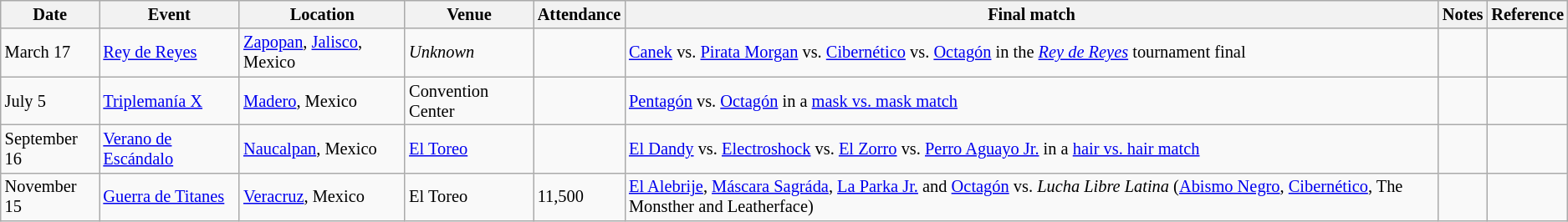<table class="wikitable" style="font-size:85%;">
<tr>
<th>Date</th>
<th>Event</th>
<th>Location</th>
<th>Venue</th>
<th>Attendance</th>
<th>Final match</th>
<th>Notes</th>
<th>Reference</th>
</tr>
<tr>
<td>March 17</td>
<td><a href='#'>Rey de Reyes</a></td>
<td><a href='#'>Zapopan</a>, <a href='#'>Jalisco</a>, Mexico</td>
<td><em>Unknown</em></td>
<td></td>
<td><a href='#'>Canek</a> vs. <a href='#'>Pirata Morgan</a> vs. <a href='#'>Cibernético</a> vs. <a href='#'>Octagón</a> in the <em><a href='#'>Rey de Reyes</a></em> tournament final</td>
<td></td>
<td></td>
</tr>
<tr>
<td>July 5</td>
<td><a href='#'>Triplemanía X</a></td>
<td><a href='#'>Madero</a>, Mexico</td>
<td>Convention Center</td>
<td></td>
<td><a href='#'>Pentagón</a> vs. <a href='#'>Octagón</a> in a <a href='#'>mask vs. mask match</a></td>
<td></td>
<td></td>
</tr>
<tr>
<td>September 16</td>
<td><a href='#'>Verano de Escándalo</a></td>
<td><a href='#'>Naucalpan</a>, Mexico</td>
<td><a href='#'>El Toreo</a></td>
<td></td>
<td><a href='#'>El Dandy</a> vs. <a href='#'>Electroshock</a> vs. <a href='#'>El Zorro</a> vs. <a href='#'>Perro Aguayo Jr.</a> in a <a href='#'>hair vs. hair match</a></td>
<td></td>
<td></td>
</tr>
<tr>
<td>November 15</td>
<td><a href='#'>Guerra de Titanes</a></td>
<td><a href='#'>Veracruz</a>, Mexico</td>
<td>El Toreo</td>
<td>11,500</td>
<td><a href='#'>El Alebrije</a>, <a href='#'>Máscara Sagráda</a>, <a href='#'>La Parka Jr.</a> and <a href='#'>Octagón</a> vs. <em>Lucha Libre Latina</em> (<a href='#'>Abismo Negro</a>, <a href='#'>Cibernético</a>, The Monsther and Leatherface)</td>
<td></td>
<td></td>
</tr>
</table>
